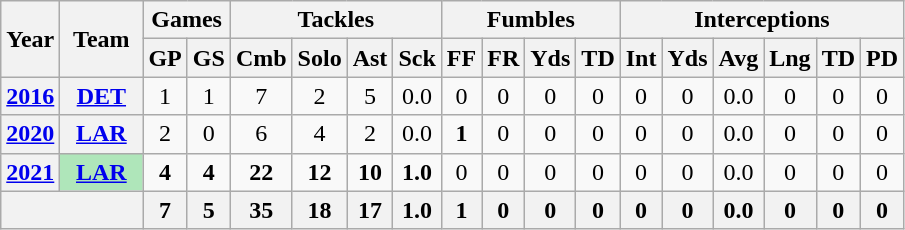<table class=wikitable style="text-align:center;">
<tr>
<th rowspan="2">Year</th>
<th rowspan="2">Team</th>
<th colspan="2">Games</th>
<th colspan="4">Tackles</th>
<th colspan="4">Fumbles</th>
<th colspan="6">Interceptions</th>
</tr>
<tr>
<th>GP</th>
<th>GS</th>
<th>Cmb</th>
<th>Solo</th>
<th>Ast</th>
<th>Sck</th>
<th>FF</th>
<th>FR</th>
<th>Yds</th>
<th>TD</th>
<th>Int</th>
<th>Yds</th>
<th>Avg</th>
<th>Lng</th>
<th>TD</th>
<th>PD</th>
</tr>
<tr>
<th><a href='#'>2016</a></th>
<th><a href='#'>DET</a></th>
<td>1</td>
<td>1</td>
<td>7</td>
<td>2</td>
<td>5</td>
<td>0.0</td>
<td>0</td>
<td>0</td>
<td>0</td>
<td>0</td>
<td>0</td>
<td>0</td>
<td>0.0</td>
<td>0</td>
<td>0</td>
<td>0</td>
</tr>
<tr>
<th><a href='#'>2020</a></th>
<th><a href='#'> LAR</a></th>
<td>2</td>
<td>0</td>
<td>6</td>
<td>4</td>
<td>2</td>
<td>0.0</td>
<td><strong>1</strong></td>
<td>0</td>
<td>0</td>
<td>0</td>
<td>0</td>
<td>0</td>
<td>0.0</td>
<td>0</td>
<td>0</td>
<td>0</td>
</tr>
<tr>
<th><a href='#'>2021</a></th>
<th style="background:#afe6ba; width:3em;"><a href='#'>LAR</a></th>
<td><strong>4</strong></td>
<td><strong>4</strong></td>
<td><strong>22</strong></td>
<td><strong>12</strong></td>
<td><strong>10</strong></td>
<td><strong>1.0</strong></td>
<td>0</td>
<td>0</td>
<td>0</td>
<td>0</td>
<td>0</td>
<td>0</td>
<td>0.0</td>
<td>0</td>
<td>0</td>
<td>0</td>
</tr>
<tr>
<th colspan="2"></th>
<th>7</th>
<th>5</th>
<th>35</th>
<th>18</th>
<th>17</th>
<th>1.0</th>
<th>1</th>
<th>0</th>
<th>0</th>
<th>0</th>
<th>0</th>
<th>0</th>
<th>0.0</th>
<th>0</th>
<th>0</th>
<th>0</th>
</tr>
</table>
